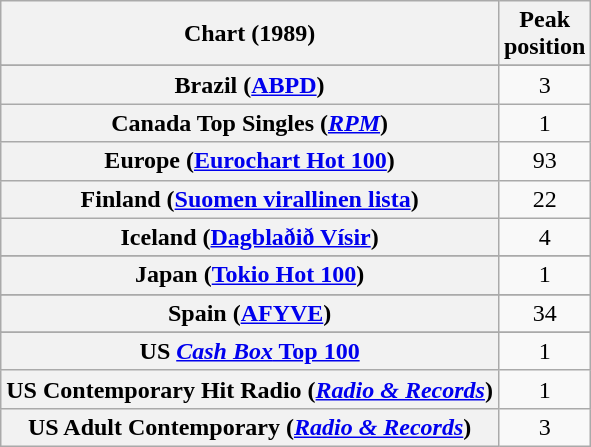<table class="wikitable sortable plainrowheaders" style="text-align:center">
<tr>
<th>Chart (1989)</th>
<th>Peak<br>position</th>
</tr>
<tr>
</tr>
<tr>
</tr>
<tr>
<th scope="row">Brazil (<a href='#'>ABPD</a>)</th>
<td>3</td>
</tr>
<tr>
<th scope="row">Canada Top Singles (<em><a href='#'>RPM</a></em>)</th>
<td>1</td>
</tr>
<tr>
<th scope="row">Europe (<a href='#'>Eurochart Hot 100</a>)</th>
<td style="text-align:center;">93</td>
</tr>
<tr>
<th scope="row">Finland (<a href='#'>Suomen virallinen lista</a>)</th>
<td>22</td>
</tr>
<tr>
<th scope="row">Iceland (<a href='#'>Dagblaðið Vísir</a>)</th>
<td align="center">4</td>
</tr>
<tr>
</tr>
<tr>
<th scope="row">Japan (<a href='#'>Tokio Hot 100</a>)</th>
<td style="text-align:center;">1</td>
</tr>
<tr>
</tr>
<tr>
</tr>
<tr>
<th scope="row">Spain (<a href='#'>AFYVE</a>)</th>
<td>34</td>
</tr>
<tr>
</tr>
<tr>
</tr>
<tr>
</tr>
<tr>
<th scope="row">US <a href='#'><em>Cash Box</em> Top 100</a></th>
<td>1</td>
</tr>
<tr>
<th scope="row">US Contemporary Hit Radio (<em><a href='#'>Radio & Records</a></em>)</th>
<td>1</td>
</tr>
<tr>
<th scope="row">US Adult Contemporary (<em><a href='#'>Radio & Records</a></em>)</th>
<td>3</td>
</tr>
</table>
